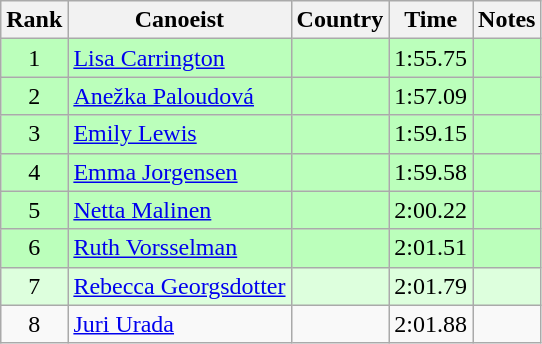<table class="wikitable" style="text-align:center">
<tr>
<th>Rank</th>
<th>Canoeist</th>
<th>Country</th>
<th>Time</th>
<th>Notes</th>
</tr>
<tr bgcolor=bbffbb>
<td>1</td>
<td align="left"><a href='#'>Lisa Carrington</a></td>
<td align="left"></td>
<td>1:55.75</td>
<td></td>
</tr>
<tr bgcolor=bbffbb>
<td>2</td>
<td align="left"><a href='#'>Anežka Paloudová</a></td>
<td align="left"></td>
<td>1:57.09</td>
<td></td>
</tr>
<tr bgcolor=bbffbb>
<td>3</td>
<td align="left"><a href='#'>Emily Lewis</a></td>
<td align="left"></td>
<td>1:59.15</td>
<td></td>
</tr>
<tr bgcolor=bbffbb>
<td>4</td>
<td align="left"><a href='#'>Emma Jorgensen</a></td>
<td align="left"></td>
<td>1:59.58</td>
<td></td>
</tr>
<tr bgcolor=bbffbb>
<td>5</td>
<td align="left"><a href='#'>Netta Malinen</a></td>
<td align="left"></td>
<td>2:00.22</td>
<td></td>
</tr>
<tr bgcolor=bbffbb>
<td>6</td>
<td align="left"><a href='#'>Ruth Vorsselman</a></td>
<td align="left"></td>
<td>2:01.51</td>
<td></td>
</tr>
<tr bgcolor=ddffdd>
<td>7</td>
<td align="left"><a href='#'>Rebecca Georgsdotter</a></td>
<td align="left"></td>
<td>2:01.79</td>
<td></td>
</tr>
<tr>
<td>8</td>
<td align="left"><a href='#'>Juri Urada</a></td>
<td align="left"></td>
<td>2:01.88</td>
<td></td>
</tr>
</table>
